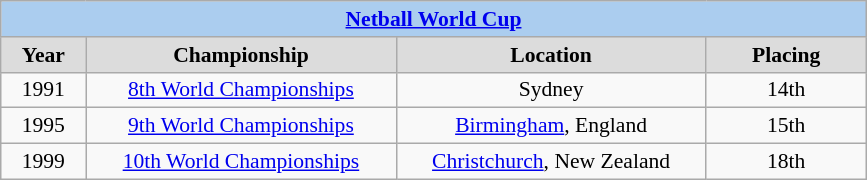<table class=wikitable style="text-align:center; font-size:90%">
<tr>
<th colspan=4 style=background:#ABCDEF><a href='#'>Netball World Cup</a></th>
</tr>
<tr>
<th width=50 style=background:gainsboro>Year</th>
<th width=200 style=background:gainsboro>Championship</th>
<th width=200 style=background:gainsboro>Location</th>
<th width=100 style=background:gainsboro>Placing</th>
</tr>
<tr>
<td>1991</td>
<td><a href='#'>8th World Championships</a></td>
<td>Sydney</td>
<td>14th</td>
</tr>
<tr>
<td>1995</td>
<td><a href='#'>9th World Championships</a></td>
<td><a href='#'>Birmingham</a>, England</td>
<td>15th</td>
</tr>
<tr>
<td>1999</td>
<td><a href='#'>10th World Championships</a></td>
<td><a href='#'>Christchurch</a>, New Zealand</td>
<td>18th</td>
</tr>
</table>
